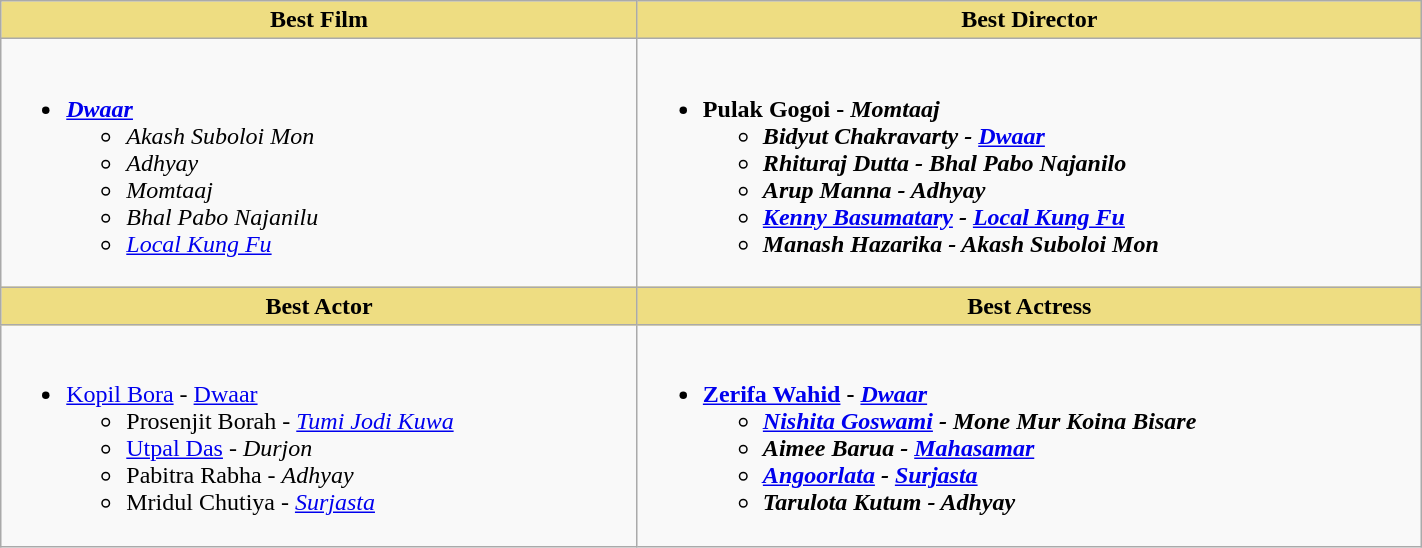<table class="wikitable" width="75%" |>
<tr>
<th ! style="background:#eedd82; text-align:center;">Best Film</th>
<th ! style="background:#eedd82; text-align:center;">Best Director</th>
</tr>
<tr>
<td valign="top"><br><ul><li><strong><em><a href='#'>Dwaar</a></em></strong><ul><li><em>Akash Suboloi Mon</em></li><li><em>Adhyay</em></li><li><em>Momtaaj</em></li><li><em>Bhal Pabo Najanilu</em></li><li><em><a href='#'>Local Kung Fu</a></em></li></ul></li></ul></td>
<td valign="top"><br><ul><li><strong>Pulak Gogoi - <em>Momtaaj<strong><em><ul><li>Bidyut Chakravarty - </em><a href='#'>Dwaar</a><em></li><li>Rhituraj Dutta - </em>Bhal Pabo Najanilo<em></li><li>Arup Manna - </em>Adhyay<em></li><li><a href='#'>Kenny Basumatary</a> - </em><a href='#'>Local Kung Fu</a><em></li><li>Manash Hazarika - </em>Akash Suboloi Mon<em></li></ul></li></ul></td>
</tr>
<tr>
<th ! style="background:#eedd82; text-align:center;">Best Actor</th>
<th ! style="background:#eedd82; text-align:center;">Best Actress</th>
</tr>
<tr>
<td><br><ul><li></strong><a href='#'>Kopil Bora</a> - </em><a href='#'>Dwaar</a></em></strong><ul><li>Prosenjit Borah - <em><a href='#'>Tumi Jodi Kuwa</a></em></li><li><a href='#'>Utpal Das</a> - <em>Durjon</em></li><li>Pabitra Rabha - <em>Adhyay</em></li><li>Mridul Chutiya - <em><a href='#'>Surjasta</a></em></li></ul></li></ul></td>
<td><br><ul><li><strong><a href='#'>Zerifa Wahid</a> - <em><a href='#'>Dwaar</a><strong><em><ul><li><a href='#'>Nishita Goswami</a> - </em>Mone Mur Koina Bisare<em></li><li>Aimee Barua - </em><a href='#'>Mahasamar</a><em></li><li><a href='#'>Angoorlata</a> - </em><a href='#'>Surjasta</a><em></li><li>Tarulota Kutum - </em>Adhyay<em></li></ul></li></ul></td>
</tr>
</table>
